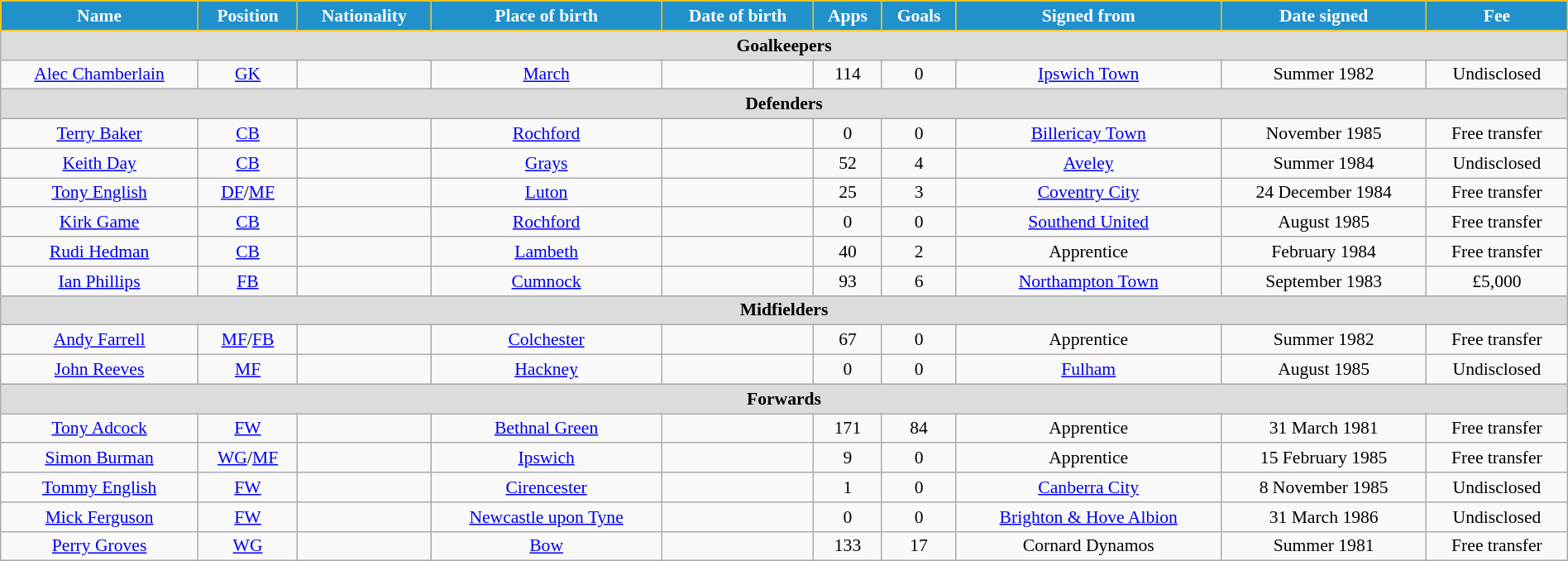<table class="wikitable" style="text-align:center; font-size:90%; width:100%;">
<tr>
<th style="background:#2191CC; color:white; border:1px solid #F7C408; text-align:center;">Name</th>
<th style="background:#2191CC; color:white; border:1px solid #F7C408; text-align:center;">Position</th>
<th style="background:#2191CC; color:white; border:1px solid #F7C408; text-align:center;">Nationality</th>
<th style="background:#2191CC; color:white; border:1px solid #F7C408; text-align:center;">Place of birth</th>
<th style="background:#2191CC; color:white; border:1px solid #F7C408; text-align:center;">Date of birth</th>
<th style="background:#2191CC; color:white; border:1px solid #F7C408; text-align:center;">Apps</th>
<th style="background:#2191CC; color:white; border:1px solid #F7C408; text-align:center;">Goals</th>
<th style="background:#2191CC; color:white; border:1px solid #F7C408; text-align:center;">Signed from</th>
<th style="background:#2191CC; color:white; border:1px solid #F7C408; text-align:center;">Date signed</th>
<th style="background:#2191CC; color:white; border:1px solid #F7C408; text-align:center;">Fee</th>
</tr>
<tr>
<th colspan="12" style="background:#dcdcdc; text-align:center;">Goalkeepers</th>
</tr>
<tr>
<td><a href='#'>Alec Chamberlain</a></td>
<td><a href='#'>GK</a></td>
<td></td>
<td><a href='#'>March</a></td>
<td></td>
<td>114</td>
<td>0</td>
<td> <a href='#'>Ipswich Town</a></td>
<td>Summer 1982</td>
<td>Undisclosed</td>
</tr>
<tr>
<th colspan="12" style="background:#dcdcdc; text-align:center;">Defenders</th>
</tr>
<tr>
<td><a href='#'>Terry Baker</a></td>
<td><a href='#'>CB</a></td>
<td></td>
<td><a href='#'>Rochford</a></td>
<td></td>
<td>0</td>
<td>0</td>
<td> <a href='#'>Billericay Town</a></td>
<td>November 1985</td>
<td>Free transfer</td>
</tr>
<tr>
<td><a href='#'>Keith Day</a></td>
<td><a href='#'>CB</a></td>
<td></td>
<td><a href='#'>Grays</a></td>
<td></td>
<td>52</td>
<td>4</td>
<td> <a href='#'>Aveley</a></td>
<td>Summer 1984</td>
<td>Undisclosed</td>
</tr>
<tr>
<td><a href='#'>Tony English</a></td>
<td><a href='#'>DF</a>/<a href='#'>MF</a></td>
<td></td>
<td><a href='#'>Luton</a></td>
<td></td>
<td>25</td>
<td>3</td>
<td> <a href='#'>Coventry City</a></td>
<td>24 December 1984</td>
<td>Free transfer</td>
</tr>
<tr>
<td><a href='#'>Kirk Game</a></td>
<td><a href='#'>CB</a></td>
<td></td>
<td><a href='#'>Rochford</a></td>
<td></td>
<td>0</td>
<td>0</td>
<td> <a href='#'>Southend United</a></td>
<td>August 1985</td>
<td>Free transfer</td>
</tr>
<tr>
<td><a href='#'>Rudi Hedman</a></td>
<td><a href='#'>CB</a></td>
<td></td>
<td><a href='#'>Lambeth</a></td>
<td></td>
<td>40</td>
<td>2</td>
<td>Apprentice</td>
<td>February 1984</td>
<td>Free transfer</td>
</tr>
<tr>
<td><a href='#'>Ian Phillips</a></td>
<td><a href='#'>FB</a></td>
<td></td>
<td><a href='#'>Cumnock</a></td>
<td></td>
<td>93</td>
<td>6</td>
<td> <a href='#'>Northampton Town</a></td>
<td>September 1983</td>
<td>£5,000</td>
</tr>
<tr>
<th colspan="12" style="background:#dcdcdc; text-align:center;">Midfielders</th>
</tr>
<tr>
<td><a href='#'>Andy Farrell</a></td>
<td><a href='#'>MF</a>/<a href='#'>FB</a></td>
<td></td>
<td><a href='#'>Colchester</a></td>
<td></td>
<td>67</td>
<td>0</td>
<td>Apprentice</td>
<td>Summer 1982</td>
<td>Free transfer</td>
</tr>
<tr>
<td><a href='#'>John Reeves</a></td>
<td><a href='#'>MF</a></td>
<td></td>
<td><a href='#'>Hackney</a></td>
<td></td>
<td>0</td>
<td>0</td>
<td> <a href='#'>Fulham</a></td>
<td>August 1985</td>
<td>Undisclosed</td>
</tr>
<tr>
<th colspan="12" style="background:#dcdcdc; text-align:center;">Forwards</th>
</tr>
<tr>
<td><a href='#'>Tony Adcock</a></td>
<td><a href='#'>FW</a></td>
<td></td>
<td><a href='#'>Bethnal Green</a></td>
<td></td>
<td>171</td>
<td>84</td>
<td>Apprentice</td>
<td>31 March 1981</td>
<td>Free transfer</td>
</tr>
<tr>
<td><a href='#'>Simon Burman</a></td>
<td><a href='#'>WG</a>/<a href='#'>MF</a></td>
<td></td>
<td><a href='#'>Ipswich</a></td>
<td></td>
<td>9</td>
<td>0</td>
<td>Apprentice</td>
<td>15 February 1985</td>
<td>Free transfer</td>
</tr>
<tr>
<td><a href='#'>Tommy English</a></td>
<td><a href='#'>FW</a></td>
<td></td>
<td><a href='#'>Cirencester</a></td>
<td></td>
<td>1</td>
<td>0</td>
<td> <a href='#'>Canberra City</a></td>
<td>8 November 1985</td>
<td>Undisclosed</td>
</tr>
<tr>
<td><a href='#'>Mick Ferguson</a></td>
<td><a href='#'>FW</a></td>
<td></td>
<td><a href='#'>Newcastle upon Tyne</a></td>
<td></td>
<td>0</td>
<td>0</td>
<td> <a href='#'>Brighton & Hove Albion</a></td>
<td>31 March 1986</td>
<td>Undisclosed</td>
</tr>
<tr>
<td><a href='#'>Perry Groves</a></td>
<td><a href='#'>WG</a></td>
<td></td>
<td><a href='#'>Bow</a></td>
<td></td>
<td>133</td>
<td>17</td>
<td> Cornard Dynamos</td>
<td>Summer 1981</td>
<td>Free transfer</td>
</tr>
</table>
